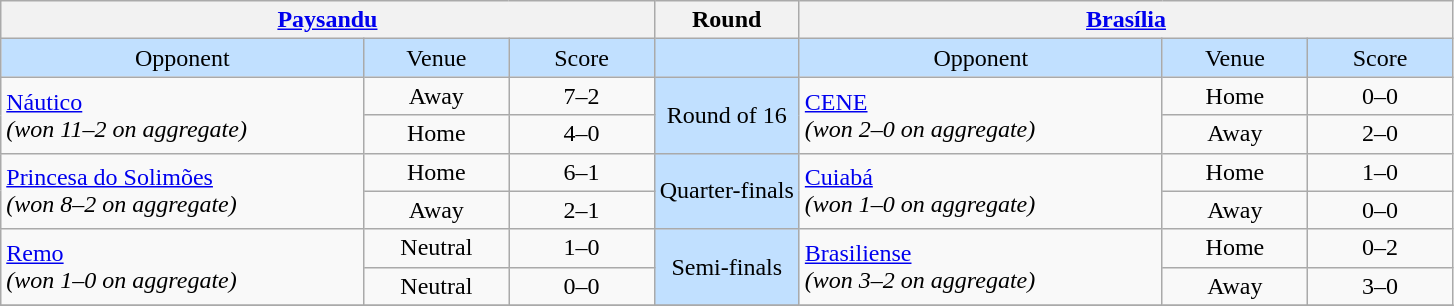<table class="wikitable" style="text-align: center;">
<tr>
<th colspan=3> <a href='#'>Paysandu</a></th>
<th>Round</th>
<th colspan=3> <a href='#'>Brasília</a></th>
</tr>
<tr bgcolor=#c1e0ff>
<td width=25%>Opponent</td>
<td width=10%>Venue</td>
<td width=10%>Score</td>
<td width=10%></td>
<td width=25%>Opponent</td>
<td width=10%>Venue</td>
<td width=10%>Score</td>
</tr>
<tr>
<td rowspan=2 align=left> <a href='#'>Náutico</a><br><em>(won 11–2 on aggregate)</em></td>
<td>Away</td>
<td>7–2</td>
<td rowspan=2 bgcolor=#c1e0ff>Round of 16</td>
<td rowspan=2 align=left> <a href='#'>CENE</a><br><em>(won 2–0 on aggregate)</em></td>
<td>Home</td>
<td>0–0</td>
</tr>
<tr>
<td>Home</td>
<td>4–0</td>
<td>Away</td>
<td>2–0</td>
</tr>
<tr>
<td rowspan=2 align=left> <a href='#'>Princesa do Solimões</a><br><em>(won 8–2 on aggregate)</em></td>
<td>Home</td>
<td>6–1</td>
<td rowspan=2 bgcolor=#c1e0ff>Quarter-finals</td>
<td rowspan=2 align=left> <a href='#'>Cuiabá</a><br><em>(won 1–0 on aggregate)</em></td>
<td>Home</td>
<td>1–0</td>
</tr>
<tr>
<td>Away</td>
<td>2–1</td>
<td>Away</td>
<td>0–0</td>
</tr>
<tr>
<td rowspan=2 align=left> <a href='#'>Remo</a><br><em>(won 1–0 on aggregate)</em></td>
<td>Neutral</td>
<td>1–0</td>
<td rowspan=2 bgcolor=#c1e0ff>Semi-finals</td>
<td rowspan=2 align=left> <a href='#'>Brasiliense</a><br><em>(won 3–2 on aggregate)</em></td>
<td>Home</td>
<td>0–2</td>
</tr>
<tr>
<td>Neutral</td>
<td>0–0</td>
<td>Away</td>
<td>3–0</td>
</tr>
<tr>
</tr>
</table>
